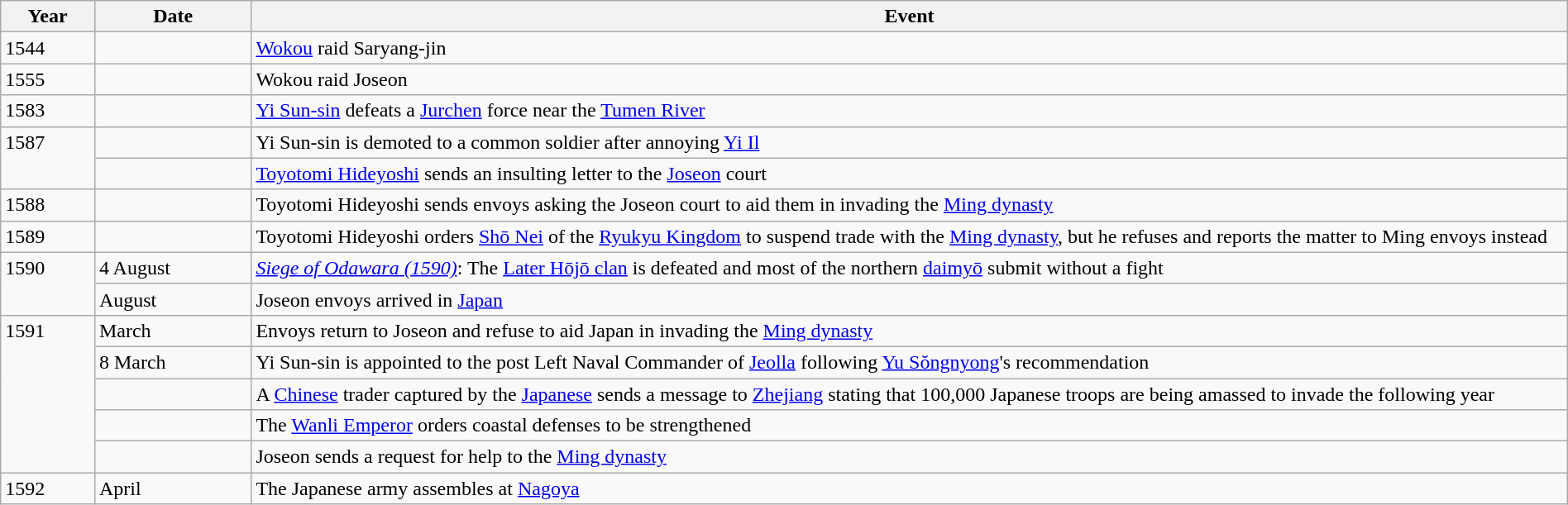<table class="wikitable" width="100%">
<tr>
<th style="width:6%">Year</th>
<th style="width:10%">Date</th>
<th>Event</th>
</tr>
<tr>
<td>1544</td>
<td></td>
<td><a href='#'>Wokou</a> raid Saryang-jin</td>
</tr>
<tr>
<td>1555</td>
<td></td>
<td>Wokou raid Joseon</td>
</tr>
<tr>
<td>1583</td>
<td></td>
<td><a href='#'>Yi Sun-sin</a> defeats a <a href='#'>Jurchen</a> force near the <a href='#'>Tumen River</a></td>
</tr>
<tr>
<td rowspan="2" valign="top">1587</td>
<td></td>
<td>Yi Sun-sin is demoted to a common soldier after annoying <a href='#'>Yi Il</a></td>
</tr>
<tr>
<td></td>
<td><a href='#'>Toyotomi Hideyoshi</a> sends an insulting letter to the <a href='#'>Joseon</a> court</td>
</tr>
<tr>
<td>1588</td>
<td></td>
<td>Toyotomi Hideyoshi sends envoys asking the Joseon court to aid them in invading the <a href='#'>Ming dynasty</a></td>
</tr>
<tr>
<td>1589</td>
<td></td>
<td>Toyotomi Hideyoshi orders <a href='#'>Shō Nei</a> of the <a href='#'>Ryukyu Kingdom</a> to suspend trade with the <a href='#'>Ming dynasty</a>, but he refuses and reports the matter to Ming envoys instead</td>
</tr>
<tr>
<td rowspan="2" valign="top">1590</td>
<td>4 August</td>
<td><em><a href='#'>Siege of Odawara (1590)</a></em>: The <a href='#'>Later Hōjō clan</a> is defeated and most of the northern <a href='#'>daimyō</a> submit without a fight</td>
</tr>
<tr>
<td>August</td>
<td>Joseon envoys arrived in <a href='#'>Japan</a></td>
</tr>
<tr>
<td rowspan="5" valign="top">1591</td>
<td>March</td>
<td>Envoys return to Joseon and refuse to aid Japan in invading the <a href='#'>Ming dynasty</a></td>
</tr>
<tr>
<td>8 March</td>
<td>Yi Sun-sin is appointed to the post Left Naval Commander of <a href='#'>Jeolla</a> following <a href='#'>Yu Sŏngnyong</a>'s recommendation</td>
</tr>
<tr>
<td></td>
<td>A <a href='#'>Chinese</a> trader captured by the <a href='#'>Japanese</a> sends a message to <a href='#'>Zhejiang</a> stating that 100,000 Japanese troops are being amassed to invade the following year</td>
</tr>
<tr>
<td></td>
<td>The <a href='#'>Wanli Emperor</a> orders coastal defenses to be strengthened</td>
</tr>
<tr>
<td></td>
<td>Joseon sends a request for help to the <a href='#'>Ming dynasty</a></td>
</tr>
<tr>
<td>1592</td>
<td>April</td>
<td>The Japanese army assembles at <a href='#'>Nagoya</a></td>
</tr>
</table>
